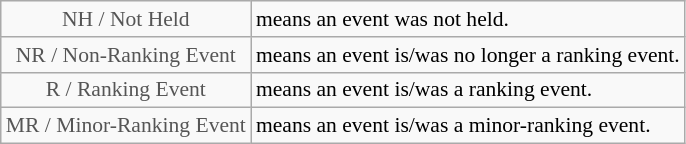<table class="wikitable" style="font-size:90%">
<tr>
<td style="text-align:center; color:#555555;" colspan="4">NH / Not Held</td>
<td>means an event was not held.</td>
</tr>
<tr>
<td style="text-align:center; color:#555555;" colspan="4">NR / Non-Ranking Event</td>
<td>means an event is/was no longer a ranking event.</td>
</tr>
<tr>
<td style="text-align:center; color:#555555;" colspan="4">R / Ranking Event</td>
<td>means an event is/was a ranking event.</td>
</tr>
<tr>
<td style="text-align:center; color:#555555;" colspan="4">MR / Minor-Ranking Event</td>
<td>means an event is/was a minor-ranking event.</td>
</tr>
</table>
